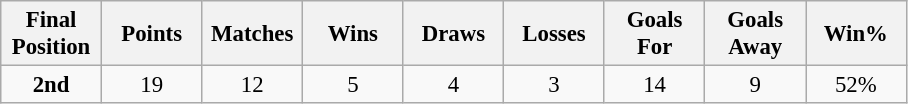<table class="wikitable" style="font-size: 95%; text-align: center;">
<tr>
<th width=60>Final Position</th>
<th width=60>Points</th>
<th width=60>Matches</th>
<th width=60>Wins</th>
<th width=60>Draws</th>
<th width=60>Losses</th>
<th width=60>Goals For</th>
<th width=60>Goals Away</th>
<th width=60>Win%</th>
</tr>
<tr>
<td><strong>2nd</strong></td>
<td>19</td>
<td>12</td>
<td>5</td>
<td>4</td>
<td>3</td>
<td>14</td>
<td>9</td>
<td>52%</td>
</tr>
</table>
